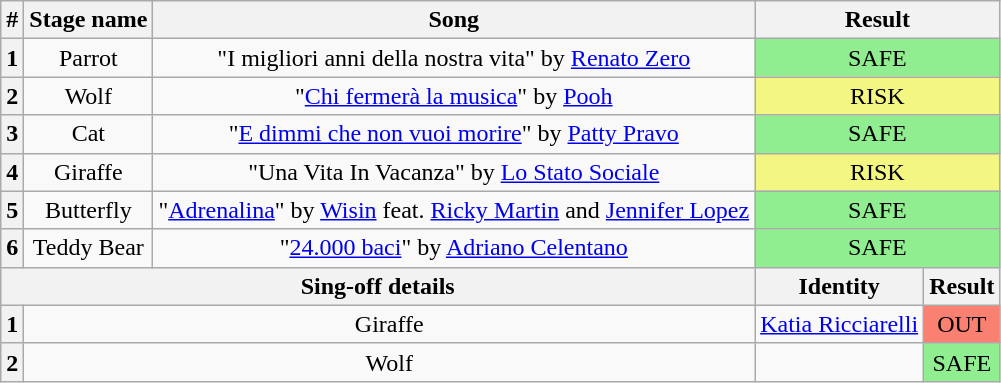<table class="wikitable plainrowheaders" style="text-align: center;">
<tr>
<th>#</th>
<th>Stage name</th>
<th>Song</th>
<th colspan=2>Result</th>
</tr>
<tr>
<th>1</th>
<td>Parrot</td>
<td>"I migliori anni della nostra vita" by <a href='#'>Renato Zero</a></td>
<td colspan="2" bgcolor=lightgreen>SAFE</td>
</tr>
<tr>
<th>2</th>
<td>Wolf</td>
<td>"<a href='#'>Chi fermerà la musica</a>" by <a href='#'>Pooh</a></td>
<td colspan="2" bgcolor="#F3F781">RISK</td>
</tr>
<tr>
<th>3</th>
<td>Cat</td>
<td>"<a href='#'>E dimmi che non vuoi morire</a>" by <a href='#'>Patty Pravo</a></td>
<td colspan="2" bgcolor=lightgreen>SAFE</td>
</tr>
<tr>
<th>4</th>
<td>Giraffe</td>
<td>"Una Vita In Vacanza" by <a href='#'>Lo Stato Sociale</a></td>
<td colspan="2" bgcolor="#F3F781">RISK</td>
</tr>
<tr>
<th>5</th>
<td>Butterfly</td>
<td>"<a href='#'>Adrenalina</a>" by <a href='#'>Wisin</a> feat. <a href='#'>Ricky Martin</a> and <a href='#'>Jennifer Lopez</a></td>
<td colspan="2" bgcolor=lightgreen>SAFE</td>
</tr>
<tr>
<th>6</th>
<td>Teddy Bear</td>
<td>"<a href='#'>24.000 baci</a>" by <a href='#'>Adriano Celentano</a></td>
<td colspan="2" bgcolor=lightgreen>SAFE</td>
</tr>
<tr>
<th colspan="3">Sing-off details</th>
<th>Identity</th>
<th>Result</th>
</tr>
<tr>
<th>1</th>
<td colspan="2">Giraffe</td>
<td><a href='#'>Katia Ricciarelli</a></td>
<td bgcolor=salmon>OUT</td>
</tr>
<tr>
<th>2</th>
<td colspan="2">Wolf</td>
<td></td>
<td bgcolor=lightgreen>SAFE</td>
</tr>
</table>
